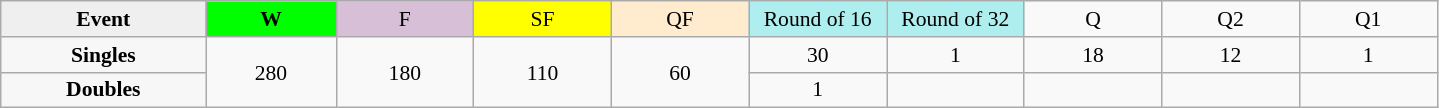<table class=wikitable style=font-size:90%;text-align:center>
<tr>
<td style="width:130px; background:#efefef;"><strong>Event</strong></td>
<td style="width:80px; background:lime;"><strong>W</strong></td>
<td style="width:85px; background:thistle;">F</td>
<td style="width:85px; background:#ff0;">SF</td>
<td style="width:85px; background:#ffebcd;">QF</td>
<td style="width:85px; background:#afeeee;">Round of 16</td>
<td style="width:85px; background:#afeeee;">Round of 32</td>
<td width=85>Q</td>
<td width=85>Q2</td>
<td width=85>Q1</td>
</tr>
<tr>
<th style="background:#f7f7f7;">Singles</th>
<td rowspan=2>280</td>
<td rowspan=2>180</td>
<td rowspan=2>110</td>
<td rowspan=2>60</td>
<td>30</td>
<td>1</td>
<td>18</td>
<td>12</td>
<td>1</td>
</tr>
<tr>
<th style="background:#f7f7f7;">Doubles</th>
<td>1</td>
<td></td>
<td></td>
<td></td>
<td></td>
</tr>
</table>
